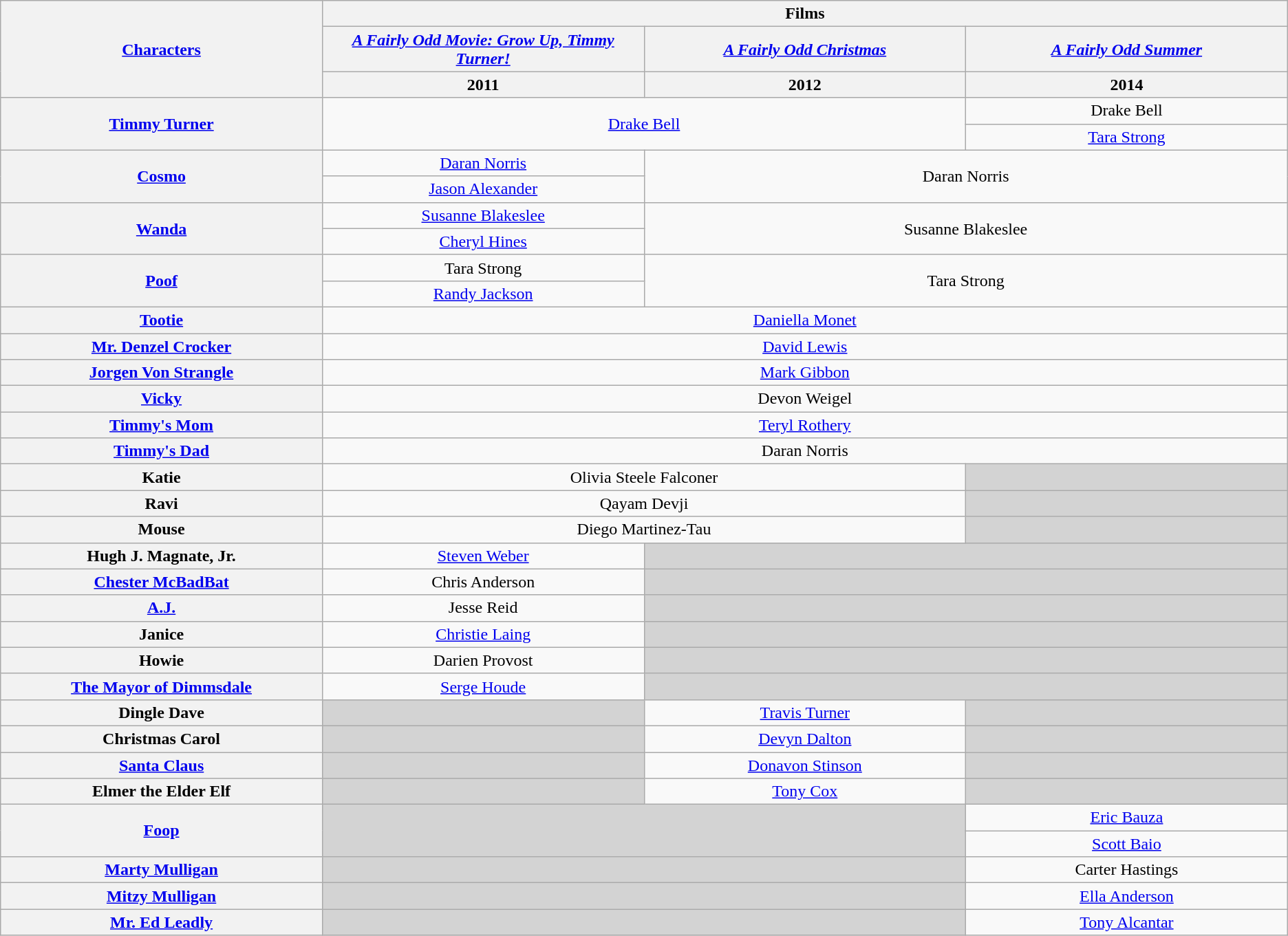<table class="wikitable" style="text-align:center;">
<tr>
<th rowspan="3" style="text-align:center; width:20%;"><a href='#'>Characters</a></th>
<th colspan="3">Films</th>
</tr>
<tr>
<th align="center" width="20%"><em><a href='#'>A Fairly Odd Movie: Grow Up, Timmy Turner!</a></em></th>
<th align="center" width="20%"><em><a href='#'>A Fairly Odd Christmas</a></em></th>
<th align="center" width="20%"><em><a href='#'>A Fairly Odd Summer</a></em></th>
</tr>
<tr>
<th>2011</th>
<th>2012</th>
<th>2014</th>
</tr>
<tr>
<th rowspan="2"><a href='#'>Timmy Turner</a></th>
<td rowspan="2" colspan="2"><a href='#'>Drake Bell</a></td>
<td>Drake Bell</td>
</tr>
<tr>
<td><a href='#'>Tara Strong</a><br></td>
</tr>
<tr>
<th rowspan="2"><a href='#'>Cosmo</a></th>
<td><a href='#'>Daran Norris</a></td>
<td rowspan="2" colspan="2">Daran Norris</td>
</tr>
<tr>
<td><a href='#'>Jason Alexander</a><br></td>
</tr>
<tr>
<th rowspan="2"><a href='#'>Wanda</a></th>
<td><a href='#'>Susanne Blakeslee</a></td>
<td rowspan="2" colspan="2">Susanne Blakeslee</td>
</tr>
<tr>
<td><a href='#'>Cheryl Hines</a><br></td>
</tr>
<tr>
<th rowspan="2"><a href='#'>Poof</a></th>
<td>Tara Strong</td>
<td rowspan="2" colspan="2">Tara Strong</td>
</tr>
<tr>
<td><a href='#'>Randy Jackson</a><br></td>
</tr>
<tr>
<th><a href='#'>Tootie</a></th>
<td colspan="3"><a href='#'>Daniella Monet</a></td>
</tr>
<tr>
<th><a href='#'>Mr. Denzel Crocker</a></th>
<td colspan="3"><a href='#'> David Lewis</a></td>
</tr>
<tr>
<th><a href='#'>Jorgen Von Strangle</a></th>
<td colspan="3"><a href='#'>Mark Gibbon</a></td>
</tr>
<tr>
<th><a href='#'>Vicky</a></th>
<td colspan="3">Devon Weigel</td>
</tr>
<tr>
<th><a href='#'>Timmy's Mom</a></th>
<td colspan="3"><a href='#'>Teryl Rothery</a></td>
</tr>
<tr>
<th><a href='#'>Timmy's Dad</a></th>
<td colspan="3">Daran Norris</td>
</tr>
<tr>
<th>Katie</th>
<td colspan="2">Olivia Steele Falconer</td>
<td style=background-color:#D3D3D3></td>
</tr>
<tr>
<th>Ravi</th>
<td colspan="2">Qayam Devji</td>
<td style=background-color:#D3D3D3></td>
</tr>
<tr>
<th>Mouse</th>
<td colspan="2">Diego Martinez-Tau</td>
<td style=background-color:#D3D3D3></td>
</tr>
<tr>
<th>Hugh J. Magnate, Jr.</th>
<td><a href='#'> Steven Weber</a></td>
<td colspan="2" style=background-color:#D3D3D3></td>
</tr>
<tr>
<th><a href='#'>Chester McBadBat</a></th>
<td>Chris Anderson</td>
<td colspan="2" style=background-color:#D3D3D3></td>
</tr>
<tr>
<th><a href='#'>A.J.</a></th>
<td>Jesse Reid</td>
<td colspan="2" style=background-color:#D3D3D3></td>
</tr>
<tr>
<th>Janice</th>
<td><a href='#'>Christie Laing</a></td>
<td colspan="2" style=background-color:#D3D3D3></td>
</tr>
<tr>
<th>Howie</th>
<td>Darien Provost</td>
<td colspan="2" style=background-color:#D3D3D3></td>
</tr>
<tr>
<th><a href='#'>The Mayor of Dimmsdale</a></th>
<td><a href='#'>Serge Houde</a></td>
<td colspan="2" style=background-color:#D3D3D3></td>
</tr>
<tr>
<th>Dingle Dave</th>
<td style=background-color:#D3D3D3></td>
<td><a href='#'>Travis Turner</a></td>
<td style=background-color:#D3D3D3></td>
</tr>
<tr>
<th>Christmas Carol</th>
<td style=background-color:#D3D3D3></td>
<td><a href='#'>Devyn Dalton</a></td>
<td style=background-color:#D3D3D3></td>
</tr>
<tr>
<th><a href='#'>Santa Claus</a></th>
<td style=background-color:#D3D3D3></td>
<td><a href='#'>Donavon Stinson</a></td>
<td style=background-color:#D3D3D3></td>
</tr>
<tr>
<th>Elmer the Elder Elf</th>
<td style=background-color:#D3D3D3></td>
<td><a href='#'>Tony Cox</a></td>
<td style=background-color:#D3D3D3></td>
</tr>
<tr>
<th rowspan="2"><a href='#'>Foop</a></th>
<td rowspan="2" colspan="2" style=background-color:#D3D3D3></td>
<td><a href='#'>Eric Bauza</a></td>
</tr>
<tr>
<td><a href='#'>Scott Baio</a><br></td>
</tr>
<tr>
<th><a href='#'>Marty Mulligan</a></th>
<td colspan="2" style=background-color:#D3D3D3></td>
<td>Carter Hastings</td>
</tr>
<tr>
<th><a href='#'>Mitzy Mulligan</a></th>
<td colspan="2" style=background-color:#D3D3D3></td>
<td><a href='#'>Ella Anderson</a></td>
</tr>
<tr>
<th><a href='#'>Mr. Ed Leadly</a></th>
<td colspan="2" style=background-color:#D3D3D3></td>
<td><a href='#'>Tony Alcantar</a></td>
</tr>
</table>
